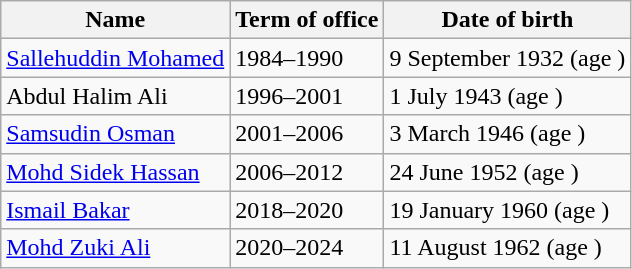<table class=wikitable>
<tr>
<th>Name</th>
<th>Term of office</th>
<th>Date of birth</th>
</tr>
<tr>
<td><a href='#'>Sallehuddin Mohamed</a></td>
<td>1984–1990</td>
<td>9 September 1932 (age )</td>
</tr>
<tr>
<td>Abdul Halim Ali</td>
<td>1996–2001</td>
<td>1 July 1943 (age )</td>
</tr>
<tr>
<td><a href='#'>Samsudin Osman</a></td>
<td>2001–2006</td>
<td>3 March 1946 (age )</td>
</tr>
<tr>
<td><a href='#'>Mohd Sidek Hassan</a></td>
<td>2006–2012</td>
<td>24 June 1952  (age )</td>
</tr>
<tr>
<td><a href='#'>Ismail Bakar</a></td>
<td>2018–2020</td>
<td>19 January 1960 (age )</td>
</tr>
<tr>
<td><a href='#'>Mohd Zuki Ali</a></td>
<td>2020–2024</td>
<td>11 August 1962 (age )</td>
</tr>
</table>
